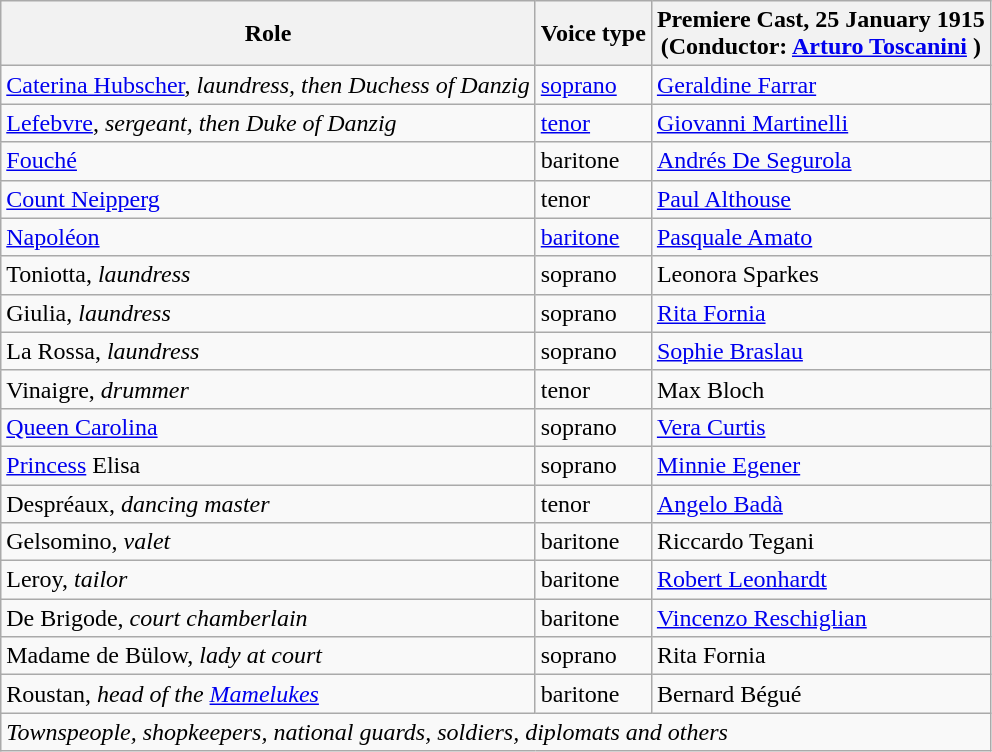<table class="wikitable">
<tr>
<th>Role</th>
<th>Voice type</th>
<th>Premiere Cast, 25 January 1915 <br>(Conductor: <a href='#'>Arturo Toscanini</a> )</th>
</tr>
<tr>
<td><a href='#'>Caterina Hubscher</a>, <em>laundress, then Duchess of Danzig</em></td>
<td><a href='#'>soprano</a></td>
<td><a href='#'>Geraldine Farrar</a></td>
</tr>
<tr>
<td><a href='#'>Lefebvre</a>, <em>sergeant, then Duke of Danzig</em></td>
<td><a href='#'>tenor</a></td>
<td><a href='#'>Giovanni Martinelli</a></td>
</tr>
<tr>
<td><a href='#'>Fouché</a></td>
<td>baritone</td>
<td><a href='#'>Andrés De Segurola</a></td>
</tr>
<tr>
<td><a href='#'>Count Neipperg</a></td>
<td>tenor</td>
<td><a href='#'>Paul Althouse</a></td>
</tr>
<tr>
<td><a href='#'>Napoléon</a></td>
<td><a href='#'>baritone</a></td>
<td><a href='#'>Pasquale Amato</a></td>
</tr>
<tr>
<td>Toniotta, <em>laundress</em></td>
<td>soprano</td>
<td>Leonora Sparkes</td>
</tr>
<tr>
<td>Giulia, <em>laundress</em></td>
<td>soprano</td>
<td><a href='#'>Rita Fornia</a></td>
</tr>
<tr>
<td>La Rossa, <em>laundress</em></td>
<td>soprano</td>
<td><a href='#'>Sophie Braslau</a></td>
</tr>
<tr>
<td>Vinaigre, <em>drummer</em></td>
<td>tenor</td>
<td>Max Bloch</td>
</tr>
<tr>
<td><a href='#'>Queen Carolina</a></td>
<td>soprano</td>
<td><a href='#'>Vera Curtis</a></td>
</tr>
<tr>
<td><a href='#'>Princess</a> Elisa</td>
<td>soprano</td>
<td><a href='#'>Minnie Egener</a></td>
</tr>
<tr>
<td>Despréaux, <em>dancing master</em></td>
<td>tenor</td>
<td><a href='#'>Angelo Badà</a></td>
</tr>
<tr>
<td>Gelsomino, <em>valet</em></td>
<td>baritone</td>
<td>Riccardo Tegani</td>
</tr>
<tr>
<td>Leroy, <em>tailor</em></td>
<td>baritone</td>
<td><a href='#'>Robert Leonhardt</a></td>
</tr>
<tr>
<td>De Brigode, <em>court chamberlain</em></td>
<td>baritone</td>
<td><a href='#'>Vincenzo Reschiglian</a></td>
</tr>
<tr>
<td>Madame de Bülow, <em>lady at court</em></td>
<td>soprano</td>
<td>Rita Fornia</td>
</tr>
<tr>
<td>Roustan, <em>head of the <a href='#'>Mamelukes</a></em></td>
<td>baritone</td>
<td>Bernard Bégué</td>
</tr>
<tr>
<td colspan="3"><em>Townspeople, shopkeepers, national guards, soldiers, diplomats and others</em></td>
</tr>
</table>
